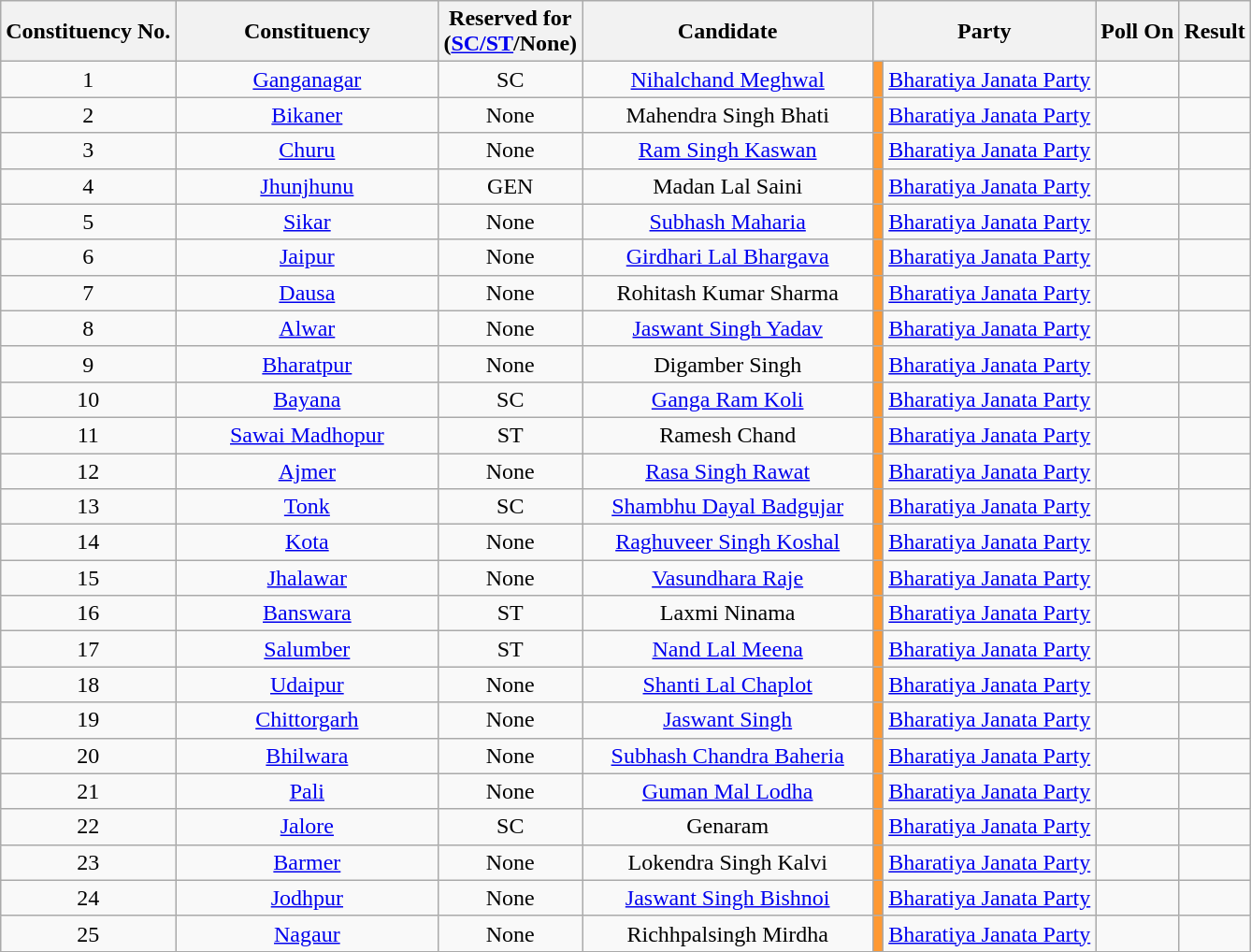<table class="wikitable sortable" style="text-align:center">
<tr>
<th>Constituency No.</th>
<th style="width:180px;">Constituency</th>
<th>Reserved for<br>(<a href='#'>SC/ST</a>/None)</th>
<th style="width:200px;">Candidate</th>
<th colspan="2">Party</th>
<th>Poll On</th>
<th>Result</th>
</tr>
<tr>
<td>1</td>
<td><a href='#'>Ganganagar</a></td>
<td>SC</td>
<td><a href='#'>Nihalchand Meghwal</a></td>
<td bgcolor=#FF9933></td>
<td><a href='#'>Bharatiya Janata Party</a></td>
<td></td>
<td></td>
</tr>
<tr>
<td>2</td>
<td><a href='#'>Bikaner</a></td>
<td>None</td>
<td>Mahendra Singh Bhati</td>
<td bgcolor=#FF9933></td>
<td><a href='#'>Bharatiya Janata Party</a></td>
<td></td>
<td></td>
</tr>
<tr>
<td>3</td>
<td><a href='#'>Churu</a></td>
<td>None</td>
<td><a href='#'>Ram Singh Kaswan</a></td>
<td bgcolor=#FF9933></td>
<td><a href='#'>Bharatiya Janata Party</a></td>
<td></td>
<td></td>
</tr>
<tr>
<td>4</td>
<td><a href='#'>Jhunjhunu</a></td>
<td>GEN</td>
<td>Madan Lal Saini</td>
<td bgcolor=#FF9933></td>
<td><a href='#'>Bharatiya Janata Party</a></td>
<td></td>
<td></td>
</tr>
<tr>
<td>5</td>
<td><a href='#'>Sikar</a></td>
<td>None</td>
<td><a href='#'>Subhash Maharia</a></td>
<td bgcolor=#FF9933></td>
<td><a href='#'>Bharatiya Janata Party</a></td>
<td></td>
<td></td>
</tr>
<tr>
<td>6</td>
<td><a href='#'>Jaipur</a></td>
<td>None</td>
<td><a href='#'>Girdhari Lal Bhargava</a></td>
<td bgcolor=#FF9933></td>
<td><a href='#'>Bharatiya Janata Party</a></td>
<td></td>
<td></td>
</tr>
<tr>
<td>7</td>
<td><a href='#'>Dausa</a></td>
<td>None</td>
<td>Rohitash Kumar Sharma</td>
<td bgcolor=#FF9933></td>
<td><a href='#'>Bharatiya Janata Party</a></td>
<td></td>
<td></td>
</tr>
<tr>
<td>8</td>
<td><a href='#'>Alwar</a></td>
<td>None</td>
<td><a href='#'>Jaswant Singh Yadav</a></td>
<td bgcolor=#FF9933></td>
<td><a href='#'>Bharatiya Janata Party</a></td>
<td></td>
<td></td>
</tr>
<tr>
<td>9</td>
<td><a href='#'>Bharatpur</a></td>
<td>None</td>
<td>Digamber Singh</td>
<td bgcolor=#FF9933></td>
<td><a href='#'>Bharatiya Janata Party</a></td>
<td></td>
<td></td>
</tr>
<tr>
<td>10</td>
<td><a href='#'>Bayana</a></td>
<td>SC</td>
<td><a href='#'>Ganga Ram Koli</a></td>
<td bgcolor=#FF9933></td>
<td><a href='#'>Bharatiya Janata Party</a></td>
<td></td>
<td></td>
</tr>
<tr>
<td>11</td>
<td><a href='#'>Sawai Madhopur</a></td>
<td>ST</td>
<td>Ramesh Chand</td>
<td bgcolor=#FF9933></td>
<td><a href='#'>Bharatiya Janata Party</a></td>
<td></td>
<td></td>
</tr>
<tr>
<td>12</td>
<td><a href='#'>Ajmer</a></td>
<td>None</td>
<td><a href='#'>Rasa Singh Rawat</a></td>
<td bgcolor=#FF9933></td>
<td><a href='#'>Bharatiya Janata Party</a></td>
<td></td>
<td></td>
</tr>
<tr>
<td>13</td>
<td><a href='#'>Tonk</a></td>
<td>SC</td>
<td><a href='#'>Shambhu Dayal Badgujar</a></td>
<td bgcolor=#FF9933></td>
<td><a href='#'>Bharatiya Janata Party</a></td>
<td></td>
<td></td>
</tr>
<tr>
<td>14</td>
<td><a href='#'>Kota</a></td>
<td>None</td>
<td><a href='#'>Raghuveer Singh Koshal</a></td>
<td bgcolor=#FF9933></td>
<td><a href='#'>Bharatiya Janata Party</a></td>
<td></td>
<td></td>
</tr>
<tr>
<td>15</td>
<td><a href='#'>Jhalawar</a></td>
<td>None</td>
<td><a href='#'>Vasundhara Raje</a></td>
<td bgcolor=#FF9933></td>
<td><a href='#'>Bharatiya Janata Party</a></td>
<td></td>
<td></td>
</tr>
<tr>
<td>16</td>
<td><a href='#'>Banswara</a></td>
<td>ST</td>
<td>Laxmi Ninama</td>
<td bgcolor=#FF9933></td>
<td><a href='#'>Bharatiya Janata Party</a></td>
<td></td>
<td></td>
</tr>
<tr>
<td>17</td>
<td><a href='#'>Salumber</a></td>
<td>ST</td>
<td><a href='#'>Nand Lal Meena</a></td>
<td bgcolor=#FF9933></td>
<td><a href='#'>Bharatiya Janata Party</a></td>
<td></td>
<td></td>
</tr>
<tr>
<td>18</td>
<td><a href='#'>Udaipur</a></td>
<td>None</td>
<td><a href='#'>Shanti Lal Chaplot</a></td>
<td bgcolor=#FF9933></td>
<td><a href='#'>Bharatiya Janata Party</a></td>
<td></td>
<td></td>
</tr>
<tr>
<td>19</td>
<td><a href='#'>Chittorgarh</a></td>
<td>None</td>
<td><a href='#'>Jaswant Singh</a></td>
<td bgcolor=#FF9933></td>
<td><a href='#'>Bharatiya Janata Party</a></td>
<td></td>
<td></td>
</tr>
<tr>
<td>20</td>
<td><a href='#'>Bhilwara</a></td>
<td>None</td>
<td><a href='#'>Subhash Chandra Baheria</a></td>
<td bgcolor=#FF9933></td>
<td><a href='#'>Bharatiya Janata Party</a></td>
<td></td>
<td></td>
</tr>
<tr>
<td>21</td>
<td><a href='#'>Pali</a></td>
<td>None</td>
<td><a href='#'>Guman Mal Lodha</a></td>
<td bgcolor=#FF9933></td>
<td><a href='#'>Bharatiya Janata Party</a></td>
<td></td>
<td></td>
</tr>
<tr>
<td>22</td>
<td><a href='#'>Jalore</a></td>
<td>SC</td>
<td>Genaram</td>
<td bgcolor=#FF9933></td>
<td><a href='#'>Bharatiya Janata Party</a></td>
<td></td>
<td></td>
</tr>
<tr>
<td>23</td>
<td><a href='#'>Barmer</a></td>
<td>None</td>
<td>Lokendra Singh Kalvi</td>
<td bgcolor=#FF9933></td>
<td><a href='#'>Bharatiya Janata Party</a></td>
<td></td>
<td></td>
</tr>
<tr>
<td>24</td>
<td><a href='#'>Jodhpur</a></td>
<td>None</td>
<td><a href='#'>Jaswant Singh Bishnoi</a></td>
<td bgcolor=#FF9933></td>
<td><a href='#'>Bharatiya Janata Party</a></td>
<td></td>
<td></td>
</tr>
<tr>
<td>25</td>
<td><a href='#'>Nagaur</a></td>
<td>None</td>
<td>Richhpalsingh Mirdha</td>
<td bgcolor=#FF9933></td>
<td><a href='#'>Bharatiya Janata Party</a></td>
<td></td>
<td></td>
</tr>
<tr>
</tr>
</table>
